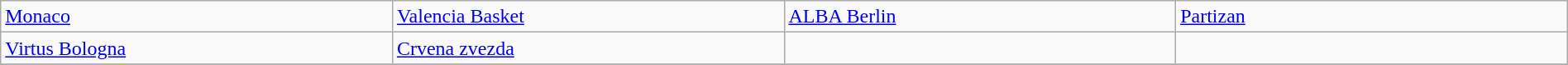<table class="wikitable" style="table-layout:fixed;width:100%;">
<tr>
<td width=210> <a href='#'>Monaco</a> </td>
<td width=210> <a href='#'>Valencia Basket</a> </td>
<td width=210> <a href='#'>ALBA Berlin</a> </td>
<td width=210> <a href='#'>Partizan</a> </td>
</tr>
<tr>
<td width=210> <a href='#'>Virtus Bologna</a> </td>
<td width=210> <a href='#'>Crvena zvezda</a> </td>
<td></td>
<td></td>
</tr>
<tr>
</tr>
</table>
